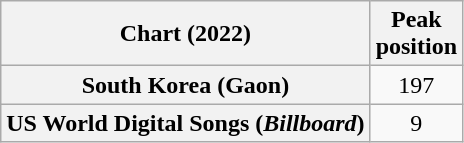<table class="wikitable sortable plainrowheaders" style="text-align:center">
<tr>
<th scope="col">Chart (2022)</th>
<th scope="col">Peak<br>position</th>
</tr>
<tr>
<th scope="row">South Korea (Gaon)</th>
<td>197</td>
</tr>
<tr>
<th scope="row">US World Digital Songs (<em>Billboard</em>)</th>
<td>9</td>
</tr>
</table>
